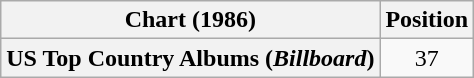<table class="wikitable plainrowheaders" style="text-align:center">
<tr>
<th scope="col">Chart (1986)</th>
<th scope="col">Position</th>
</tr>
<tr>
<th scope="row">US Top Country Albums (<em>Billboard</em>)</th>
<td>37</td>
</tr>
</table>
